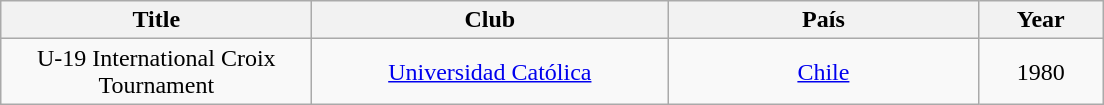<table class="wikitable">
<tr>
<th width="200">Title</th>
<th width="230">Club</th>
<th width="200">País</th>
<th width="75">Year</th>
</tr>
<tr align=center>
<td>U-19 International Croix Tournament</td>
<td><a href='#'>Universidad Católica</a></td>
<td><a href='#'>Chile</a></td>
<td>1980</td>
</tr>
</table>
